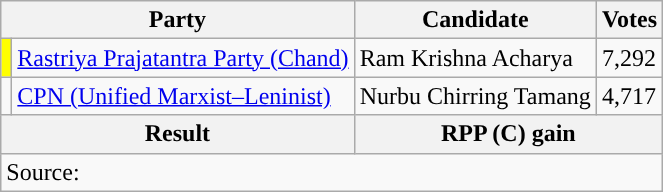<table class="wikitable">
<tr>
<th colspan="2">Party</th>
<th>Candidate</th>
<th>Votes</th>
</tr>
<tr>
<td style="background-color:yellow"></td>
<td><a href='#'>Rastriya Prajatantra Party (Chand)</a></td>
<td>Ram Krishna Acharya</td>
<td>7,292</td>
</tr>
<tr>
<td style="background-color:"></td>
<td><a href='#'>CPN (Unified Marxist–Leninist)</a></td>
<td>Nurbu Chirring Tamang</td>
<td>4,717</td>
</tr>
<tr>
<th colspan="2">Result</th>
<th colspan="2">RPP (C) gain</th>
</tr>
<tr>
<td colspan="4">Source: </td>
</tr>
</table>
